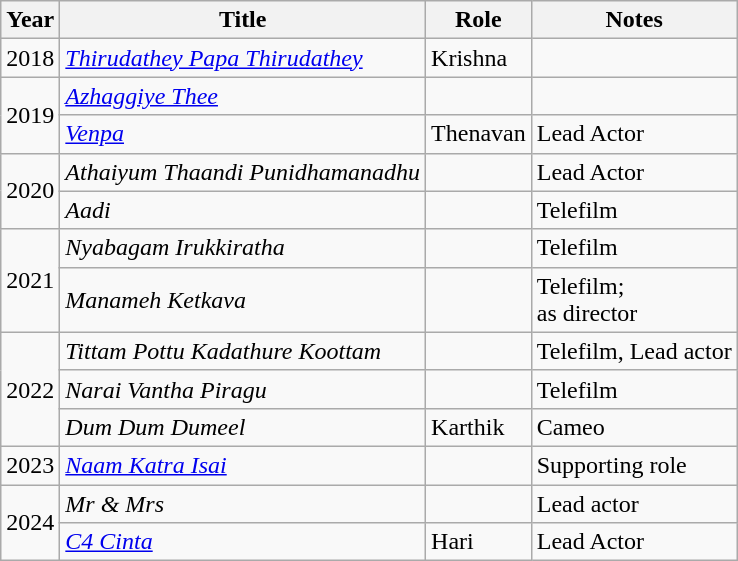<table class="wikitable sortable">
<tr>
<th>Year</th>
<th>Title</th>
<th>Role</th>
<th>Notes</th>
</tr>
<tr>
<td>2018</td>
<td><em><a href='#'>Thirudathey Papa Thirudathey</a></em></td>
<td>Krishna</td>
<td></td>
</tr>
<tr>
<td rowspan="2">2019</td>
<td><em><a href='#'>Azhaggiye Thee</a></em></td>
<td></td>
<td></td>
</tr>
<tr>
<td><em><a href='#'>Venpa</a></em></td>
<td>Thenavan</td>
<td>Lead Actor</td>
</tr>
<tr>
<td rowspan="2">2020</td>
<td><em>Athaiyum Thaandi Punidhamanadhu</em></td>
<td></td>
<td>Lead Actor</td>
</tr>
<tr>
<td><em>Aadi</em></td>
<td></td>
<td>Telefilm</td>
</tr>
<tr>
<td rowspan="2">2021</td>
<td><em>Nyabagam Irukkiratha</em></td>
<td></td>
<td>Telefilm</td>
</tr>
<tr>
<td><em>Manameh Ketkava</em></td>
<td></td>
<td>Telefilm;<br>as director</td>
</tr>
<tr>
<td rowspan="3">2022</td>
<td><em>Tittam Pottu Kadathure Koottam</em></td>
<td></td>
<td>Telefilm, Lead actor</td>
</tr>
<tr>
<td><em>Narai Vantha Piragu</em></td>
<td></td>
<td>Telefilm</td>
</tr>
<tr>
<td><em>Dum Dum Dumeel</em></td>
<td>Karthik</td>
<td>Cameo</td>
</tr>
<tr>
<td>2023</td>
<td><em><a href='#'>Naam Katra Isai</a></em></td>
<td></td>
<td>Supporting role</td>
</tr>
<tr>
<td rowspan="2">2024</td>
<td><em>Mr & Mrs</em></td>
<td></td>
<td>Lead actor</td>
</tr>
<tr>
<td><em><a href='#'>C4 Cinta</a></em></td>
<td>Hari</td>
<td>Lead Actor</td>
</tr>
</table>
